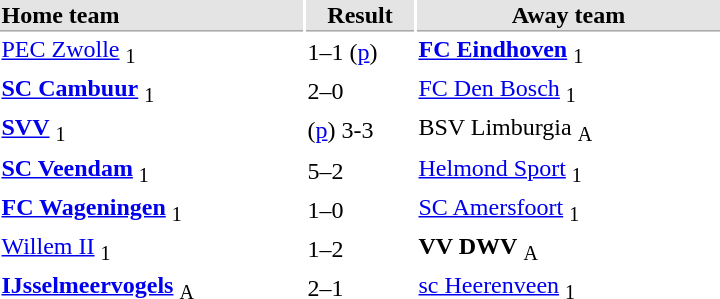<table style="float:right;">
<tr bgcolor="#E4E4E4">
<th style="border-bottom:1px solid #AAAAAA" width="200" align="left">Home team</th>
<th style="border-bottom:1px solid #AAAAAA" width="70" align="center">Result</th>
<th style="border-bottom:1px solid #AAAAAA" width="200">Away team</th>
</tr>
<tr>
<td><a href='#'>PEC Zwolle</a> <sub>1</sub></td>
<td>1–1 (<a href='#'>p</a>)</td>
<td><strong><a href='#'>FC Eindhoven</a></strong> <sub>1</sub></td>
</tr>
<tr>
<td><strong><a href='#'>SC Cambuur</a></strong> <sub>1</sub></td>
<td>2–0</td>
<td><a href='#'>FC Den Bosch</a> <sub>1</sub></td>
</tr>
<tr>
<td><strong><a href='#'>SVV</a></strong> <sub>1</sub></td>
<td>(<a href='#'>p</a>) 3-3</td>
<td>BSV Limburgia <sub>A</sub></td>
</tr>
<tr>
<td><strong><a href='#'>SC Veendam</a></strong> <sub>1</sub></td>
<td>5–2</td>
<td><a href='#'>Helmond Sport</a> <sub>1</sub></td>
</tr>
<tr>
<td><strong><a href='#'>FC Wageningen</a></strong> <sub>1</sub></td>
<td>1–0</td>
<td><a href='#'>SC Amersfoort</a> <sub>1</sub></td>
</tr>
<tr>
<td><a href='#'>Willem II</a> <sub>1</sub></td>
<td>1–2</td>
<td><strong>VV DWV</strong> <sub>A</sub></td>
</tr>
<tr>
<td><strong><a href='#'>IJsselmeervogels</a></strong> <sub>A</sub></td>
<td>2–1</td>
<td><a href='#'>sc Heerenveen</a> <sub>1</sub></td>
</tr>
</table>
